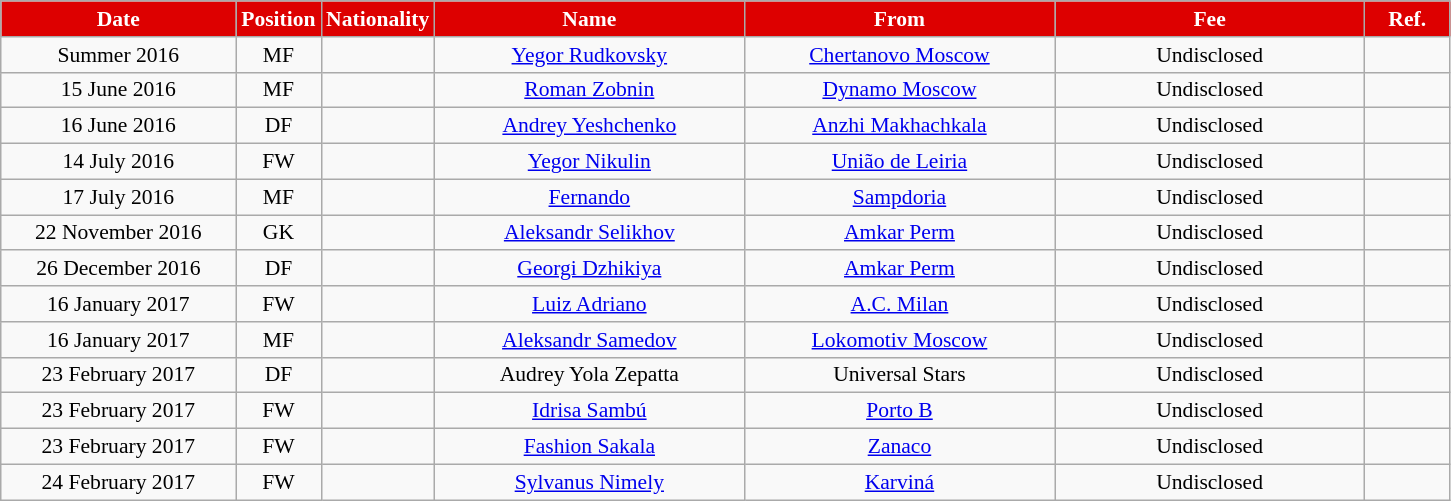<table class="wikitable" style="text-align:center; font-size:90%; ">
<tr>
<th style="background:#DD0000; color:white; width:150px;">Date</th>
<th style="background:#DD0000; color:white; width:50px;">Position</th>
<th style="background:#DD0000; color:white; width:50px;">Nationality</th>
<th style="background:#DD0000; color:white; width:200px;">Name</th>
<th style="background:#DD0000; color:white; width:200px;">From</th>
<th style="background:#DD0000; color:white; width:200px;">Fee</th>
<th style="background:#DD0000; color:white; width:50px;">Ref.</th>
</tr>
<tr>
<td>Summer 2016</td>
<td>MF</td>
<td></td>
<td><a href='#'>Yegor Rudkovsky</a></td>
<td><a href='#'>Chertanovo Moscow</a></td>
<td>Undisclosed</td>
<td></td>
</tr>
<tr>
<td>15 June 2016</td>
<td>MF</td>
<td></td>
<td><a href='#'>Roman Zobnin</a></td>
<td><a href='#'>Dynamo Moscow</a></td>
<td>Undisclosed</td>
<td></td>
</tr>
<tr>
<td>16 June 2016</td>
<td>DF</td>
<td></td>
<td><a href='#'>Andrey Yeshchenko</a></td>
<td><a href='#'>Anzhi Makhachkala</a></td>
<td>Undisclosed</td>
<td></td>
</tr>
<tr>
<td>14 July 2016</td>
<td>FW</td>
<td></td>
<td><a href='#'>Yegor Nikulin</a></td>
<td><a href='#'>União de Leiria</a></td>
<td>Undisclosed</td>
<td></td>
</tr>
<tr>
<td>17 July 2016</td>
<td>MF</td>
<td></td>
<td><a href='#'>Fernando</a></td>
<td><a href='#'>Sampdoria</a></td>
<td>Undisclosed</td>
<td></td>
</tr>
<tr>
<td>22 November 2016</td>
<td>GK</td>
<td></td>
<td><a href='#'>Aleksandr Selikhov</a></td>
<td><a href='#'>Amkar Perm</a></td>
<td>Undisclosed</td>
<td></td>
</tr>
<tr>
<td>26 December 2016</td>
<td>DF</td>
<td></td>
<td><a href='#'>Georgi Dzhikiya</a></td>
<td><a href='#'>Amkar Perm</a></td>
<td>Undisclosed</td>
<td></td>
</tr>
<tr>
<td>16 January 2017</td>
<td>FW</td>
<td></td>
<td><a href='#'>Luiz Adriano</a></td>
<td><a href='#'>A.C. Milan</a></td>
<td>Undisclosed</td>
<td></td>
</tr>
<tr>
<td>16 January 2017</td>
<td>MF</td>
<td></td>
<td><a href='#'>Aleksandr Samedov</a></td>
<td><a href='#'>Lokomotiv Moscow</a></td>
<td>Undisclosed</td>
<td></td>
</tr>
<tr>
<td>23 February 2017</td>
<td>DF</td>
<td></td>
<td>Audrey Yola Zepatta</td>
<td>Universal Stars</td>
<td>Undisclosed</td>
<td></td>
</tr>
<tr>
<td>23 February 2017</td>
<td>FW</td>
<td></td>
<td><a href='#'>Idrisa Sambú</a></td>
<td><a href='#'>Porto B</a></td>
<td>Undisclosed</td>
<td></td>
</tr>
<tr>
<td>23 February 2017</td>
<td>FW</td>
<td></td>
<td><a href='#'>Fashion Sakala</a></td>
<td><a href='#'>Zanaco</a></td>
<td>Undisclosed</td>
<td></td>
</tr>
<tr>
<td>24 February 2017</td>
<td>FW</td>
<td></td>
<td><a href='#'>Sylvanus Nimely</a></td>
<td><a href='#'>Karviná</a></td>
<td>Undisclosed</td>
<td></td>
</tr>
</table>
